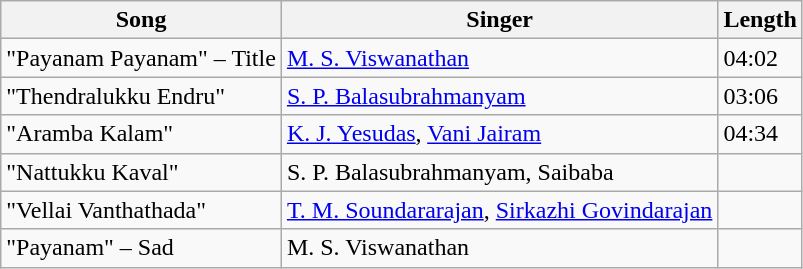<table class="wikitable">
<tr>
<th>Song</th>
<th>Singer</th>
<th>Length</th>
</tr>
<tr>
<td>"Payanam Payanam" – Title</td>
<td><a href='#'>M. S. Viswanathan</a></td>
<td>04:02</td>
</tr>
<tr>
<td>"Thendralukku Endru"</td>
<td><a href='#'>S. P. Balasubrahmanyam</a></td>
<td>03:06</td>
</tr>
<tr>
<td>"Aramba Kalam"</td>
<td><a href='#'>K. J. Yesudas</a>, <a href='#'>Vani Jairam</a></td>
<td>04:34</td>
</tr>
<tr>
<td>"Nattukku Kaval"</td>
<td>S. P. Balasubrahmanyam,  Saibaba</td>
<td></td>
</tr>
<tr>
<td>"Vellai Vanthathada"</td>
<td><a href='#'>T. M. Soundararajan</a>, <a href='#'>Sirkazhi Govindarajan</a></td>
<td></td>
</tr>
<tr>
<td>"Payanam" – Sad</td>
<td>M. S. Viswanathan</td>
<td></td>
</tr>
</table>
